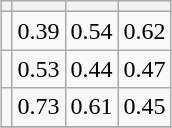<table class="wikitable" style="margin:1em auto;">
<tr>
<th></th>
<th></th>
<th></th>
<th></th>
</tr>
<tr>
<td></td>
<td>0.39</td>
<td>0.54</td>
<td>0.62</td>
</tr>
<tr>
<td></td>
<td>0.53</td>
<td>0.44</td>
<td>0.47</td>
</tr>
<tr>
<td></td>
<td>0.73</td>
<td>0.61</td>
<td>0.45</td>
</tr>
<tr>
</tr>
</table>
